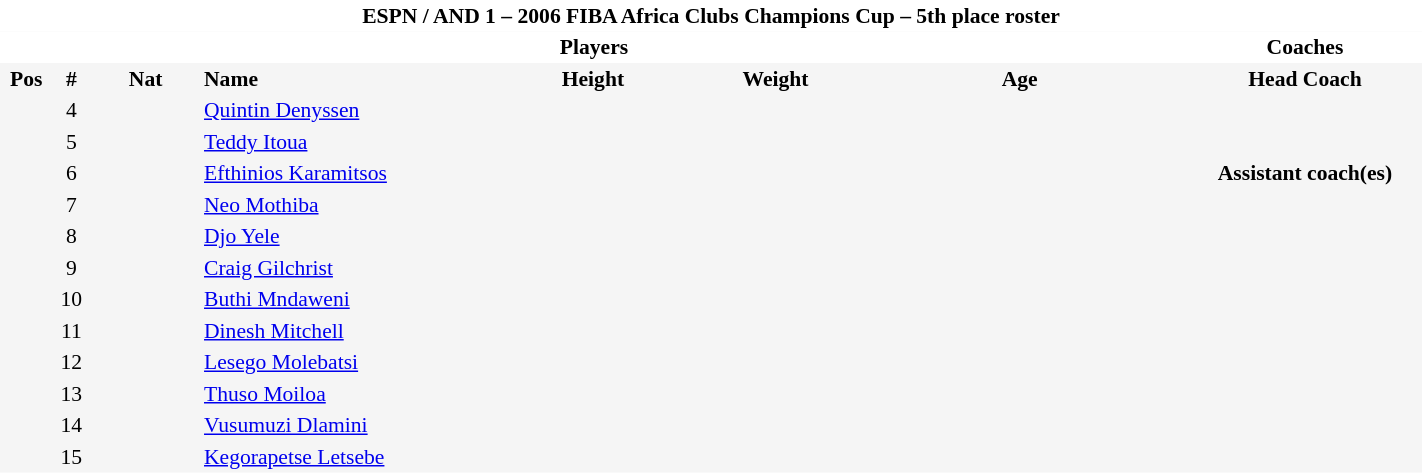<table border=0 cellpadding=2 cellspacing=0  |- bgcolor=#f5f5f5 style="text-align:center; font-size:90%;" width=75%>
<tr>
<td colspan="8" style="background: white; color: black"><strong>ESPN / AND 1 – 2006 FIBA Africa Clubs Champions Cup – 5th place roster</strong></td>
</tr>
<tr>
<td colspan="7" style="background: white; color: black"><strong>Players</strong></td>
<td style="background: white; color: black"><strong>Coaches</strong></td>
</tr>
<tr style="background=#f5f5f5; color: black">
<th width=5px>Pos</th>
<th width=5px>#</th>
<th width=50px>Nat</th>
<th width=135px align=left>Name</th>
<th width=100px>Height</th>
<th width=70px>Weight</th>
<th width=160px>Age</th>
<th width=110px>Head Coach</th>
</tr>
<tr>
<td></td>
<td>4</td>
<td></td>
<td align=left><a href='#'>Quintin Denyssen</a></td>
<td></td>
<td></td>
<td><span></span></td>
<td></td>
</tr>
<tr>
<td></td>
<td>5</td>
<td></td>
<td align=left><a href='#'>Teddy Itoua</a></td>
<td></td>
<td></td>
<td><span></span></td>
</tr>
<tr>
<td></td>
<td>6</td>
<td></td>
<td align=left><a href='#'>Efthinios Karamitsos</a></td>
<td></td>
<td></td>
<td><span></span></td>
<td><strong>Assistant coach(es)</strong></td>
</tr>
<tr>
<td></td>
<td>7</td>
<td></td>
<td align=left><a href='#'>Neo Mothiba</a></td>
<td></td>
<td></td>
<td><span></span></td>
</tr>
<tr>
<td></td>
<td>8</td>
<td></td>
<td align=left><a href='#'>Djo Yele</a></td>
<td></td>
<td></td>
<td><span></span></td>
</tr>
<tr>
<td></td>
<td>9</td>
<td></td>
<td align=left><a href='#'>Craig Gilchrist</a></td>
<td></td>
<td></td>
<td><span></span></td>
</tr>
<tr>
<td></td>
<td>10</td>
<td></td>
<td align=left><a href='#'>Buthi Mndaweni</a></td>
<td></td>
<td></td>
<td><span></span></td>
</tr>
<tr>
<td></td>
<td>11</td>
<td></td>
<td align=left><a href='#'>Dinesh Mitchell</a></td>
<td></td>
<td></td>
<td><span></span></td>
</tr>
<tr>
<td></td>
<td>12</td>
<td></td>
<td align=left><a href='#'>Lesego Molebatsi</a></td>
<td></td>
<td></td>
<td><span></span></td>
<td></td>
</tr>
<tr>
<td></td>
<td>13</td>
<td></td>
<td align=left><a href='#'>Thuso Moiloa</a></td>
<td></td>
<td></td>
<td><span></span></td>
<td></td>
</tr>
<tr>
<td></td>
<td>14</td>
<td></td>
<td align=left><a href='#'>Vusumuzi Dlamini</a></td>
<td></td>
<td></td>
<td><span></span></td>
<td></td>
</tr>
<tr>
<td></td>
<td>15</td>
<td></td>
<td align=left><a href='#'>Kegorapetse Letsebe</a></td>
<td></td>
<td></td>
<td><span></span></td>
</tr>
</table>
